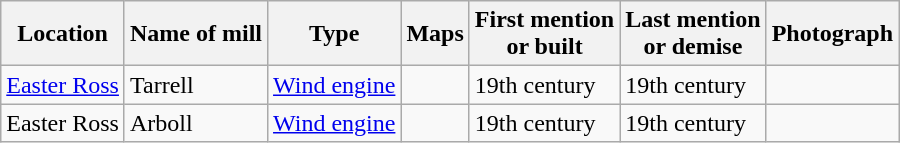<table class="wikitable">
<tr>
<th>Location</th>
<th>Name of mill</th>
<th>Type</th>
<th>Maps</th>
<th>First mention<br>or built</th>
<th>Last mention<br> or demise</th>
<th>Photograph</th>
</tr>
<tr>
<td><a href='#'>Easter Ross</a></td>
<td>Tarrell</td>
<td><a href='#'>Wind engine</a></td>
<td></td>
<td>19th century</td>
<td>19th century</td>
<td></td>
</tr>
<tr>
<td>Easter Ross</td>
<td>Arboll</td>
<td><a href='#'>Wind engine</a></td>
<td></td>
<td>19th century</td>
<td>19th century</td>
<td></td>
</tr>
</table>
